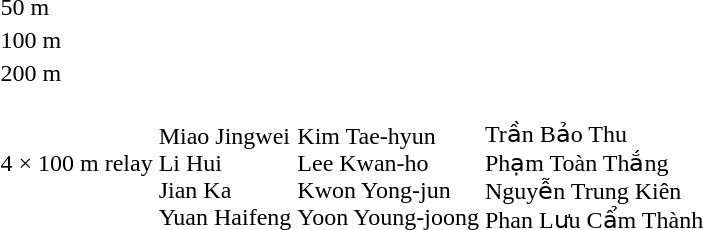<table>
<tr>
<td>50 m</td>
<td></td>
<td></td>
<td></td>
</tr>
<tr>
<td>100 m</td>
<td></td>
<td></td>
<td></td>
</tr>
<tr>
<td>200 m</td>
<td></td>
<td></td>
<td></td>
</tr>
<tr>
<td>4 × 100 m relay</td>
<td><br>Miao Jingwei<br>Li Hui<br>Jian Ka<br>Yuan Haifeng</td>
<td><br>Kim Tae-hyun<br>Lee Kwan-ho<br>Kwon Yong-jun<br>Yoon Young-joong</td>
<td><br>Trần Bảo Thu<br>Phạm Toàn Thắng<br>Nguyễn Trung Kiên<br>Phan Lưu Cẩm Thành</td>
</tr>
</table>
